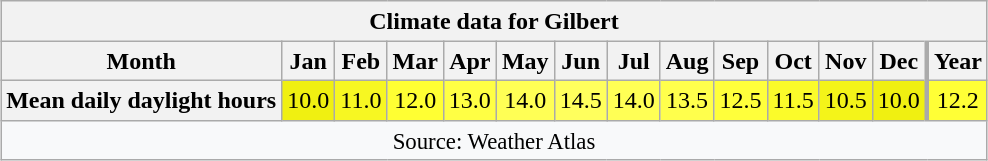<table style="width:auto;text-align:center;line-height:1.2em;margin-left:auto;margin-right:auto" class="wikitable mw-collapsible">
<tr>
<th Colspan=14>Climate data for Gilbert</th>
</tr>
<tr>
<th>Month</th>
<th>Jan</th>
<th>Feb</th>
<th>Mar</th>
<th>Apr</th>
<th>May</th>
<th>Jun</th>
<th>Jul</th>
<th>Aug</th>
<th>Sep</th>
<th>Oct</th>
<th>Nov</th>
<th>Dec</th>
<th style="border-left-width:medium">Year</th>
</tr>
<tr>
<th>Mean daily daylight hours</th>
<td style="background:#F0F011;color:#000000;">10.0</td>
<td style="background:#F7F722;color:#000000;">11.0</td>
<td style="background:#FFFF33;color:#000000;">12.0</td>
<td style="background:#FFFF44;color:#000000;">13.0</td>
<td style="background:#FFFF55;color:#000000;">14.0</td>
<td style="background:#FFFF5D;color:#000000;">14.5</td>
<td style="background:#FFFF55;color:#000000;">14.0</td>
<td style="background:#FFFF4C;color:#000000;">13.5</td>
<td style="background:#FFFF3B;color:#000000;">12.5</td>
<td style="background:#FBFB2A;color:#000000;">11.5</td>
<td style="background:#F4F419;color:#000000;">10.5</td>
<td style="background:#F0F011;color:#000000;">10.0</td>
<td style="background:#FFFF36;color:#000000;border-left-width:medium">12.2</td>
</tr>
<tr>
<th Colspan=14 style="background:#f8f9fa;font-weight:normal;font-size:95%;">Source: Weather Atlas</th>
</tr>
</table>
